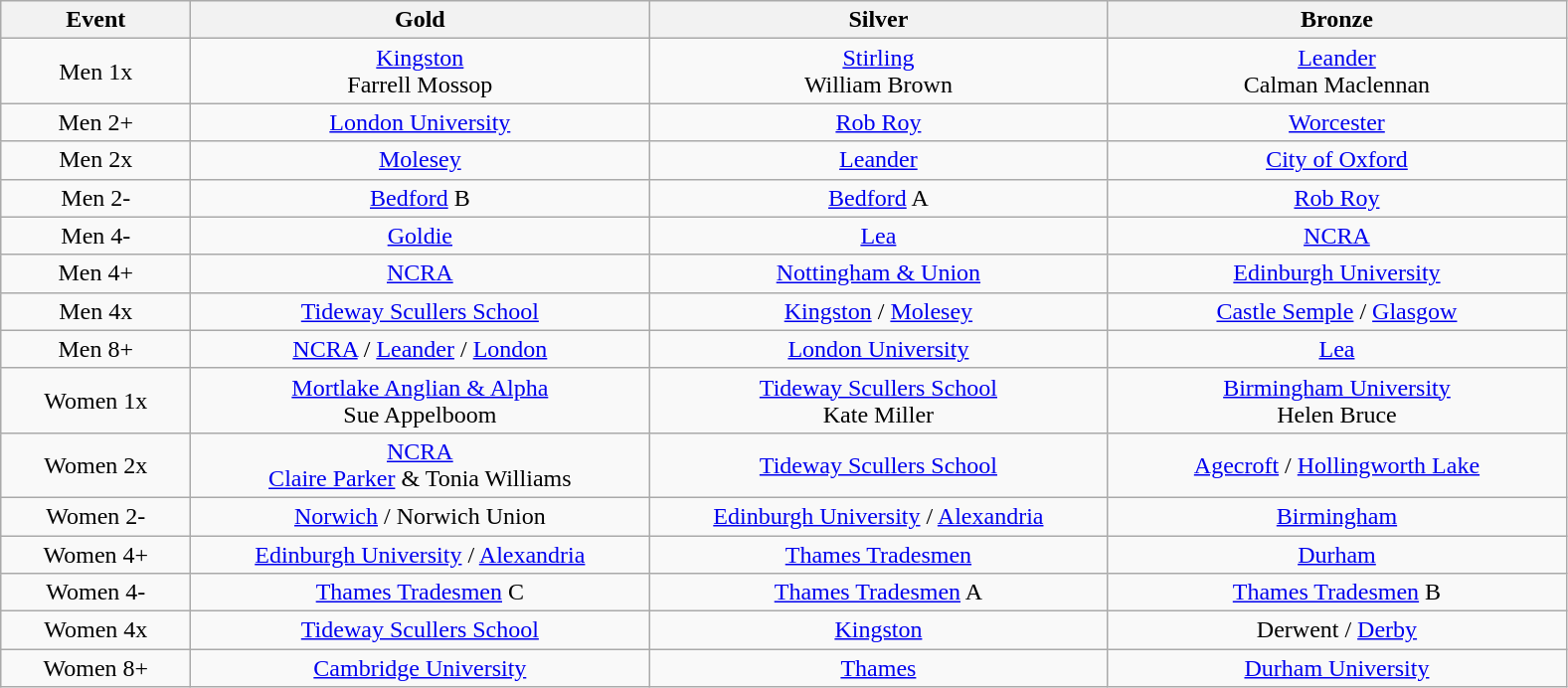<table class="wikitable" style="text-align:center">
<tr>
<th width=120>Event</th>
<th width=300>Gold</th>
<th width=300>Silver</th>
<th width=300>Bronze</th>
</tr>
<tr>
<td>Men 1x</td>
<td><a href='#'>Kingston</a> <br>Farrell Mossop</td>
<td><a href='#'>Stirling</a><br>William Brown</td>
<td><a href='#'>Leander</a> <br>Calman Maclennan</td>
</tr>
<tr>
<td>Men 2+</td>
<td><a href='#'>London University</a></td>
<td><a href='#'>Rob Roy</a></td>
<td><a href='#'>Worcester</a></td>
</tr>
<tr>
<td>Men 2x</td>
<td><a href='#'>Molesey</a></td>
<td><a href='#'>Leander</a></td>
<td><a href='#'>City of Oxford</a></td>
</tr>
<tr>
<td>Men 2-</td>
<td><a href='#'>Bedford</a> B</td>
<td><a href='#'>Bedford</a> A</td>
<td><a href='#'>Rob Roy</a></td>
</tr>
<tr>
<td>Men 4-</td>
<td><a href='#'>Goldie</a></td>
<td><a href='#'>Lea</a></td>
<td><a href='#'>NCRA</a></td>
</tr>
<tr>
<td>Men 4+</td>
<td><a href='#'>NCRA</a></td>
<td><a href='#'>Nottingham & Union</a></td>
<td><a href='#'>Edinburgh University</a></td>
</tr>
<tr>
<td>Men 4x</td>
<td><a href='#'>Tideway Scullers School</a></td>
<td><a href='#'>Kingston</a> / <a href='#'>Molesey</a></td>
<td><a href='#'>Castle Semple</a> / <a href='#'>Glasgow</a></td>
</tr>
<tr>
<td>Men 8+</td>
<td><a href='#'>NCRA</a> / <a href='#'>Leander</a> / <a href='#'>London</a></td>
<td><a href='#'>London University</a></td>
<td><a href='#'>Lea</a></td>
</tr>
<tr>
<td>Women 1x</td>
<td><a href='#'>Mortlake Anglian & Alpha</a><br>Sue Appelboom</td>
<td><a href='#'>Tideway Scullers School</a><br>Kate Miller</td>
<td><a href='#'>Birmingham University</a><br>Helen Bruce</td>
</tr>
<tr>
<td>Women 2x</td>
<td><a href='#'>NCRA</a><br><a href='#'>Claire Parker</a> & Tonia Williams</td>
<td><a href='#'>Tideway Scullers School</a><br></td>
<td><a href='#'>Agecroft</a> / <a href='#'>Hollingworth Lake</a><br></td>
</tr>
<tr>
<td>Women 2-</td>
<td><a href='#'>Norwich</a> / Norwich Union</td>
<td><a href='#'>Edinburgh University</a> / <a href='#'>Alexandria</a></td>
<td><a href='#'>Birmingham</a></td>
</tr>
<tr>
<td>Women 4+</td>
<td><a href='#'>Edinburgh University</a> / <a href='#'>Alexandria</a></td>
<td><a href='#'>Thames Tradesmen</a></td>
<td><a href='#'>Durham</a></td>
</tr>
<tr>
<td>Women 4-</td>
<td><a href='#'>Thames Tradesmen</a> C</td>
<td><a href='#'>Thames Tradesmen</a> A</td>
<td><a href='#'>Thames Tradesmen</a> B</td>
</tr>
<tr>
<td>Women 4x</td>
<td><a href='#'>Tideway Scullers School</a></td>
<td><a href='#'>Kingston</a></td>
<td>Derwent / <a href='#'>Derby</a></td>
</tr>
<tr>
<td>Women 8+</td>
<td><a href='#'>Cambridge University</a></td>
<td><a href='#'>Thames</a></td>
<td><a href='#'>Durham University</a></td>
</tr>
</table>
